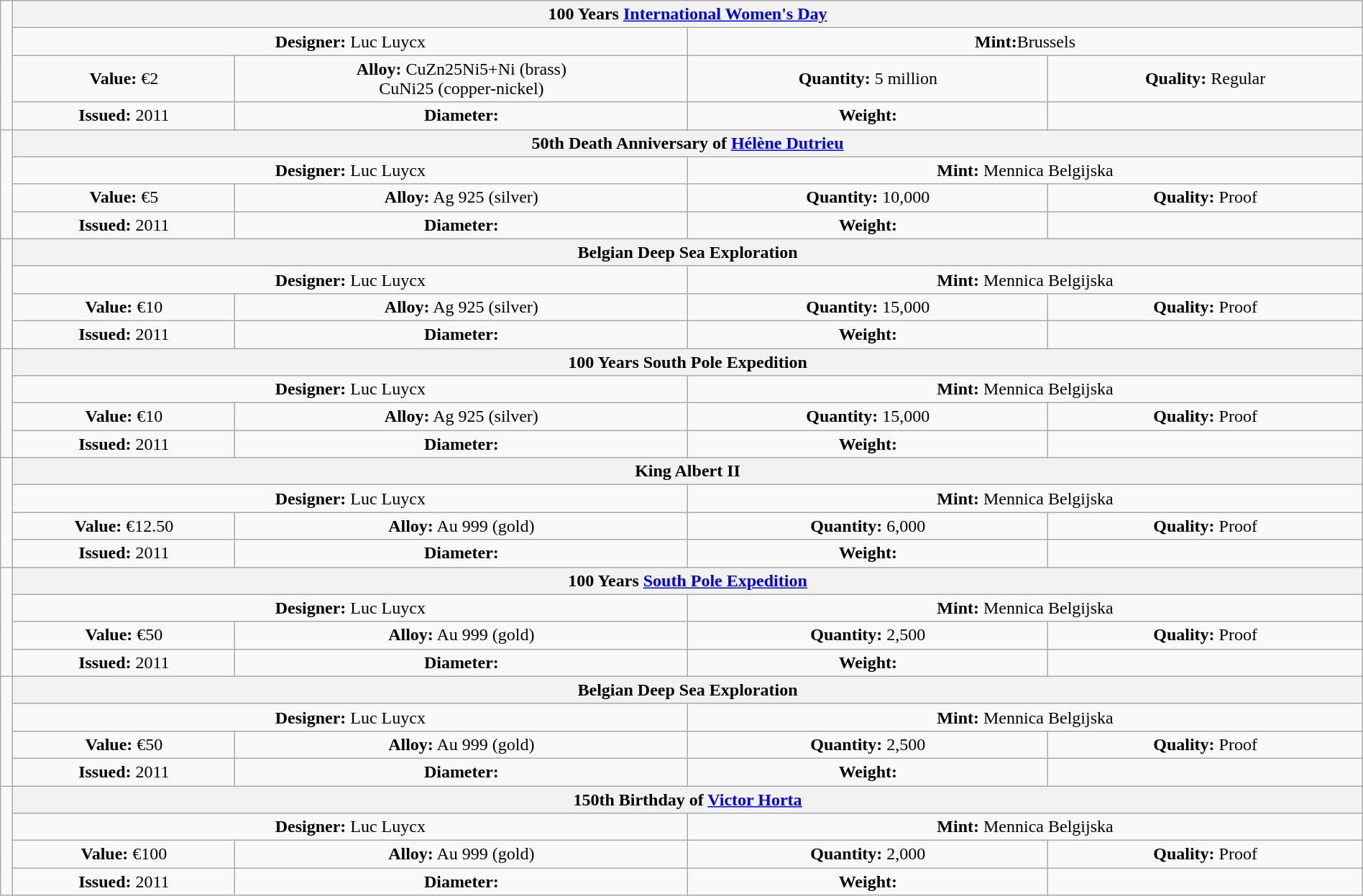<table class="wikitable" style="width:100%;">
<tr>
<td rowspan="4"> </td>
<th scope=col colspan="4"  style="text-align:center">100 Years <a href='#'>International Women's Day</a></th>
</tr>
<tr style="text-align:center;">
<td colspan="2"  style="width:50%; "><strong>Designer:</strong> Luc Luycx</td>
<td colspan="2"  style="width:50%; "><strong>Mint:</strong>Brussels</td>
</tr>
<tr>
<td align=center><strong>Value:</strong> €2</td>
<td align=center><strong>Alloy:</strong> CuZn25Ni5+Ni (brass)<br>CuNi25 (copper-nickel)</td>
<td align=center><strong>Quantity:</strong> 5 million</td>
<td align=center><strong>Quality:</strong> Regular</td>
</tr>
<tr>
<td align=center><strong>Issued:</strong> 2011</td>
<td align=center><strong>Diameter:</strong> </td>
<td align=center><strong>Weight:</strong> </td>
<td align=center></td>
</tr>
<tr>
<td rowspan="4"  style="width:330px; white-space:nowrap;"> </td>
<th scope=col colspan="4"  style="text-align:center">50th Death Anniversary of <a href='#'>Hélène Dutrieu</a></th>
</tr>
<tr style="text-align:center;">
<td colspan="2"  style="width:50%; "><strong>Designer:</strong> Luc Luycx</td>
<td colspan="2"  style="width:50%; "><strong>Mint:</strong> Mennica Belgijska</td>
</tr>
<tr>
<td align=center><strong>Value:</strong> €5</td>
<td align=center><strong>Alloy:</strong> Ag 925 (silver)</td>
<td align=center><strong>Quantity:</strong> 10,000</td>
<td align=center><strong>Quality:</strong> Proof</td>
</tr>
<tr>
<td align=center><strong>Issued:</strong> 2011</td>
<td align=center><strong>Diameter:</strong> </td>
<td align=center><strong>Weight:</strong> </td>
<td align=center></td>
</tr>
<tr>
<td rowspan="4"  style="width:330px; white-space:nowrap;"> </td>
<th scope=col colspan="4"  style="text-align:center">Belgian Deep Sea Exploration</th>
</tr>
<tr style="text-align:center;">
<td colspan="2"  style="width:50%; "><strong>Designer:</strong> Luc Luycx</td>
<td colspan="2"  style="width:50%; "><strong>Mint:</strong> Mennica Belgijska</td>
</tr>
<tr>
<td align=center><strong>Value:</strong> €10</td>
<td align=center><strong>Alloy:</strong> Ag 925 (silver)</td>
<td align=center><strong>Quantity:</strong> 15,000</td>
<td align=center><strong>Quality:</strong> Proof</td>
</tr>
<tr>
<td align=center><strong>Issued:</strong> 2011</td>
<td align=center><strong>Diameter:</strong> </td>
<td align=center><strong>Weight:</strong> </td>
<td align=center></td>
</tr>
<tr>
<td rowspan="4"  style="width:330px; white-space:nowrap;"> </td>
<th scope=col colspan="4"  style="text-align:center">100 Years South Pole Expedition</th>
</tr>
<tr style="text-align:center;">
<td colspan="2"  style="width:50%; "><strong>Designer:</strong> Luc Luycx</td>
<td colspan="2"  style="width:50%; "><strong>Mint:</strong> Mennica Belgijska</td>
</tr>
<tr>
<td align=center><strong>Value:</strong> €10</td>
<td align=center><strong>Alloy:</strong> Ag 925 (silver)</td>
<td align=center><strong>Quantity:</strong> 15,000</td>
<td align=center><strong>Quality:</strong> Proof</td>
</tr>
<tr>
<td align=center><strong>Issued:</strong> 2011</td>
<td align=center><strong>Diameter:</strong> </td>
<td align=center><strong>Weight:</strong> </td>
<td align=center></td>
</tr>
<tr>
<td rowspan="4"  style="width:330px; white-space:nowrap;"> </td>
<th scope=col colspan="4"  style="text-align:center">King Albert II</th>
</tr>
<tr style="text-align:center;">
<td colspan="2"  style="width:50%; "><strong>Designer:</strong> Luc Luycx</td>
<td colspan="2"  style="width:50%; "><strong>Mint:</strong> Mennica Belgijska</td>
</tr>
<tr>
<td align=center><strong>Value:</strong> €12.50</td>
<td align=center><strong>Alloy:</strong> Au 999 (gold)</td>
<td align=center><strong>Quantity:</strong> 6,000</td>
<td align=center><strong>Quality:</strong> Proof</td>
</tr>
<tr>
<td align=center><strong>Issued:</strong> 2011</td>
<td align=center><strong>Diameter:</strong> </td>
<td align=center><strong>Weight:</strong> </td>
<td align=center></td>
</tr>
<tr>
<td rowspan="4"  style="width:330px; white-space:nowrap;"> </td>
<th scope=col colspan="4"  style="text-align:center">100 Years <a href='#'>South Pole Expedition</a></th>
</tr>
<tr style="text-align:center;">
<td colspan="2"  style="width:50%; "><strong>Designer:</strong> Luc Luycx</td>
<td colspan="2"  style="width:50%; "><strong>Mint:</strong> Mennica Belgijska</td>
</tr>
<tr>
<td align=center><strong>Value:</strong> €50</td>
<td align=center><strong>Alloy:</strong> Au 999 (gold)</td>
<td align=center><strong>Quantity:</strong> 2,500</td>
<td align=center><strong>Quality:</strong> Proof</td>
</tr>
<tr>
<td align=center><strong>Issued:</strong> 2011</td>
<td align=center><strong>Diameter:</strong> </td>
<td align=center><strong>Weight:</strong> </td>
<td align=center></td>
</tr>
<tr>
<td rowspan="4"  style="width:330px; white-space:nowrap;"> </td>
<th scope=col colspan="4"  style="text-align:center">Belgian Deep Sea Exploration</th>
</tr>
<tr style="text-align:center;">
<td colspan="2"  style="width:50%; "><strong>Designer:</strong> Luc Luycx</td>
<td colspan="2"  style="width:50%; "><strong>Mint:</strong> Mennica Belgijska</td>
</tr>
<tr>
<td align=center><strong>Value:</strong> €50</td>
<td align=center><strong>Alloy:</strong> Au 999 (gold)</td>
<td align=center><strong>Quantity:</strong> 2,500</td>
<td align=center><strong>Quality:</strong> Proof</td>
</tr>
<tr>
<td align=center><strong>Issued:</strong> 2011</td>
<td align=center><strong>Diameter:</strong> </td>
<td align=center><strong>Weight:</strong> </td>
<td align=center></td>
</tr>
<tr>
<td rowspan="4"  style="width:330px; white-space:nowrap;"> </td>
<th scope=col colspan="4"  style="text-align:center">150th Birthday of <a href='#'>Victor Horta</a></th>
</tr>
<tr style="text-align:center;">
<td colspan="2"  style="width:50%; "><strong>Designer:</strong> Luc Luycx</td>
<td colspan="2"  style="width:50%; "><strong>Mint:</strong> Mennica Belgijska</td>
</tr>
<tr>
<td align=center><strong>Value:</strong> €100</td>
<td align=center><strong>Alloy:</strong> Au 999 (gold)</td>
<td align=center><strong>Quantity:</strong> 2,000</td>
<td align=center><strong>Quality:</strong> Proof</td>
</tr>
<tr>
<td align=center><strong>Issued:</strong> 2011</td>
<td align=center><strong>Diameter:</strong> </td>
<td align=center><strong>Weight:</strong> </td>
<td align=center></td>
</tr>
</table>
